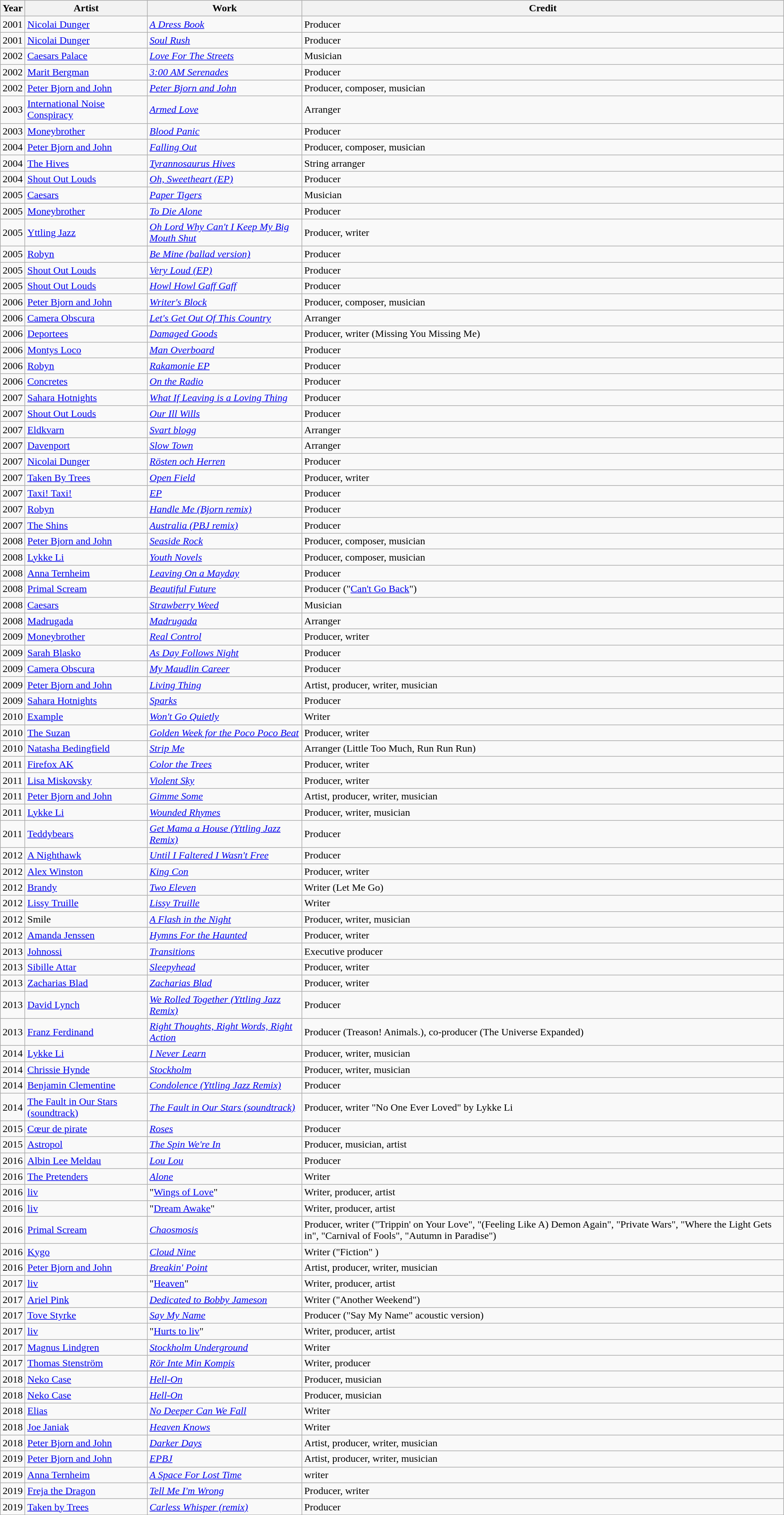<table class="wikitable sortable plainrowheaders">
<tr>
<th scope="col">Year</th>
<th scope="col">Artist</th>
<th scope="col">Work</th>
<th scope="col" class="unsortable">Credit</th>
</tr>
<tr>
<td>2001</td>
<td><a href='#'>Nicolai Dunger</a></td>
<td><em><a href='#'>A Dress Book</a></em></td>
<td>Producer</td>
</tr>
<tr>
<td>2001</td>
<td><a href='#'>Nicolai Dunger</a></td>
<td><em><a href='#'>Soul Rush</a></em></td>
<td>Producer</td>
</tr>
<tr>
<td>2002</td>
<td><a href='#'>Caesars Palace</a></td>
<td><em><a href='#'>Love For The Streets</a></em></td>
<td>Musician</td>
</tr>
<tr>
<td>2002</td>
<td><a href='#'>Marit Bergman</a></td>
<td><em><a href='#'>3:00 AM Serenades</a></em></td>
<td>Producer</td>
</tr>
<tr>
<td>2002</td>
<td><a href='#'>Peter Bjorn and John</a></td>
<td><em><a href='#'>Peter Bjorn and John</a></em></td>
<td>Producer, composer, musician</td>
</tr>
<tr>
<td>2003</td>
<td><a href='#'>International Noise Conspiracy</a></td>
<td><em><a href='#'>Armed Love</a></em></td>
<td>Arranger</td>
</tr>
<tr>
<td>2003</td>
<td><a href='#'>Moneybrother</a></td>
<td><em><a href='#'>Blood Panic</a></em></td>
<td>Producer</td>
</tr>
<tr>
<td>2004</td>
<td><a href='#'>Peter Bjorn and John</a></td>
<td><em><a href='#'>Falling Out</a></em></td>
<td>Producer, composer, musician</td>
</tr>
<tr>
<td>2004</td>
<td><a href='#'>The Hives</a></td>
<td><em><a href='#'>Tyrannosaurus Hives</a></em></td>
<td>String arranger</td>
</tr>
<tr>
<td>2004</td>
<td><a href='#'>Shout Out Louds</a></td>
<td><em><a href='#'>Oh, Sweetheart (EP)</a></em></td>
<td>Producer</td>
</tr>
<tr>
<td>2005</td>
<td><a href='#'>Caesars</a></td>
<td><em><a href='#'>Paper Tigers</a></em></td>
<td>Musician</td>
</tr>
<tr>
<td>2005</td>
<td><a href='#'>Moneybrother</a></td>
<td><em><a href='#'>To Die Alone</a></em></td>
<td>Producer</td>
</tr>
<tr>
<td>2005</td>
<td><a href='#'>Yttling Jazz</a></td>
<td><em><a href='#'>Oh Lord Why Can't I Keep My Big Mouth Shut</a></em></td>
<td>Producer, writer</td>
</tr>
<tr>
<td>2005</td>
<td><a href='#'>Robyn</a></td>
<td><em><a href='#'>Be Mine (ballad version)</a></em></td>
<td>Producer</td>
</tr>
<tr>
<td>2005</td>
<td><a href='#'>Shout Out Louds</a></td>
<td><em><a href='#'>Very Loud (EP)</a></em></td>
<td>Producer</td>
</tr>
<tr>
<td>2005</td>
<td><a href='#'>Shout Out Louds</a></td>
<td><em><a href='#'>Howl Howl Gaff Gaff</a></em></td>
<td>Producer</td>
</tr>
<tr>
<td>2006</td>
<td><a href='#'>Peter Bjorn and John</a></td>
<td><em><a href='#'>Writer's Block</a></em></td>
<td>Producer, composer, musician</td>
</tr>
<tr>
<td>2006</td>
<td><a href='#'>Camera Obscura</a></td>
<td><em><a href='#'>Let's Get Out Of This Country</a></em></td>
<td>Arranger</td>
</tr>
<tr>
<td>2006</td>
<td><a href='#'>Deportees</a></td>
<td><em><a href='#'>Damaged Goods</a></em></td>
<td>Producer, writer (Missing You Missing Me)</td>
</tr>
<tr>
<td>2006</td>
<td><a href='#'>Montys Loco</a></td>
<td><em><a href='#'>Man Overboard</a></em></td>
<td>Producer</td>
</tr>
<tr>
<td>2006</td>
<td><a href='#'>Robyn</a></td>
<td><em><a href='#'>Rakamonie EP</a></em></td>
<td>Producer</td>
</tr>
<tr>
<td>2006</td>
<td><a href='#'>Concretes</a></td>
<td><em><a href='#'>On the Radio</a></em></td>
<td>Producer</td>
</tr>
<tr>
<td>2007</td>
<td><a href='#'>Sahara Hotnights</a></td>
<td><em><a href='#'>What If Leaving is a Loving Thing</a></em></td>
<td>Producer</td>
</tr>
<tr>
<td>2007</td>
<td><a href='#'>Shout Out Louds</a></td>
<td><em><a href='#'>Our Ill Wills</a></em></td>
<td>Producer</td>
</tr>
<tr>
<td>2007</td>
<td><a href='#'>Eldkvarn</a></td>
<td><em><a href='#'>Svart blogg</a></em></td>
<td>Arranger</td>
</tr>
<tr>
<td>2007</td>
<td><a href='#'>Davenport</a></td>
<td><em><a href='#'>Slow Town</a></em></td>
<td>Arranger</td>
</tr>
<tr>
<td>2007</td>
<td><a href='#'>Nicolai Dunger</a></td>
<td><em><a href='#'>Rösten och Herren</a></em></td>
<td>Producer</td>
</tr>
<tr>
<td>2007</td>
<td><a href='#'>Taken By Trees</a></td>
<td><em><a href='#'>Open Field</a></em></td>
<td>Producer, writer</td>
</tr>
<tr>
<td>2007</td>
<td><a href='#'>Taxi! Taxi!</a></td>
<td><em><a href='#'>EP</a></em></td>
<td>Producer</td>
</tr>
<tr>
<td>2007</td>
<td><a href='#'>Robyn</a></td>
<td><em><a href='#'>Handle Me (Bjorn remix)</a></em></td>
<td>Producer</td>
</tr>
<tr>
<td>2007</td>
<td><a href='#'>The Shins</a></td>
<td><em><a href='#'>Australia (PBJ remix)</a></em></td>
<td>Producer</td>
</tr>
<tr>
<td>2008</td>
<td><a href='#'>Peter Bjorn and John</a></td>
<td><em><a href='#'>Seaside Rock</a></em></td>
<td>Producer, composer, musician</td>
</tr>
<tr>
<td>2008</td>
<td><a href='#'>Lykke Li</a></td>
<td><em><a href='#'>Youth Novels</a></em></td>
<td>Producer, composer, musician</td>
</tr>
<tr>
<td>2008</td>
<td><a href='#'>Anna Ternheim</a></td>
<td><em><a href='#'>Leaving On a Mayday</a></em></td>
<td>Producer</td>
</tr>
<tr>
<td>2008</td>
<td><a href='#'>Primal Scream</a></td>
<td><em><a href='#'>Beautiful Future</a></em></td>
<td>Producer ("<a href='#'>Can't Go Back</a>")</td>
</tr>
<tr>
<td>2008</td>
<td><a href='#'>Caesars</a></td>
<td><em><a href='#'>Strawberry Weed</a></em></td>
<td>Musician</td>
</tr>
<tr>
<td>2008</td>
<td><a href='#'>Madrugada</a></td>
<td><em><a href='#'>Madrugada</a></em></td>
<td>Arranger</td>
</tr>
<tr>
<td>2009</td>
<td><a href='#'>Moneybrother</a></td>
<td><em><a href='#'>Real Control</a></em></td>
<td>Producer, writer</td>
</tr>
<tr>
<td>2009</td>
<td><a href='#'>Sarah Blasko</a></td>
<td><em><a href='#'>As Day Follows Night</a></em></td>
<td>Producer</td>
</tr>
<tr>
<td>2009</td>
<td><a href='#'>Camera Obscura</a></td>
<td><em><a href='#'>My Maudlin Career</a></em></td>
<td>Producer</td>
</tr>
<tr>
<td>2009</td>
<td><a href='#'>Peter Bjorn and John</a></td>
<td><em><a href='#'>Living Thing</a></em></td>
<td>Artist, producer, writer, musician</td>
</tr>
<tr>
<td>2009</td>
<td><a href='#'>Sahara Hotnights</a></td>
<td><em><a href='#'>Sparks</a></em></td>
<td>Producer</td>
</tr>
<tr>
<td>2010</td>
<td><a href='#'>Example</a></td>
<td><em><a href='#'>Won't Go Quietly</a></em></td>
<td>Writer</td>
</tr>
<tr>
<td>2010</td>
<td><a href='#'>The Suzan</a></td>
<td><em><a href='#'>Golden Week for the Poco Poco Beat</a></em></td>
<td>Producer, writer</td>
</tr>
<tr>
<td>2010</td>
<td><a href='#'>Natasha Bedingfield</a></td>
<td><em><a href='#'>Strip Me</a></em></td>
<td>Arranger (Little Too Much, Run Run Run)</td>
</tr>
<tr>
<td>2011</td>
<td><a href='#'>Firefox AK</a></td>
<td><em><a href='#'>Color the Trees</a></em></td>
<td>Producer, writer</td>
</tr>
<tr>
<td>2011</td>
<td><a href='#'>Lisa Miskovsky</a></td>
<td><em><a href='#'>Violent Sky</a></em></td>
<td>Producer, writer</td>
</tr>
<tr>
<td>2011</td>
<td><a href='#'>Peter Bjorn and John</a></td>
<td><em><a href='#'>Gimme Some</a></em></td>
<td>Artist, producer, writer, musician</td>
</tr>
<tr>
<td>2011</td>
<td><a href='#'>Lykke Li</a></td>
<td><em><a href='#'>Wounded Rhymes</a></em></td>
<td>Producer, writer, musician</td>
</tr>
<tr>
<td>2011</td>
<td><a href='#'>Teddybears</a></td>
<td><em><a href='#'>Get Mama a House (Yttling Jazz Remix)</a></em></td>
<td>Producer</td>
</tr>
<tr>
<td>2012</td>
<td><a href='#'>A Nighthawk</a></td>
<td><em><a href='#'>Until I Faltered I Wasn't Free</a></em></td>
<td>Producer</td>
</tr>
<tr>
<td>2012</td>
<td><a href='#'>Alex Winston</a></td>
<td><em><a href='#'>King Con</a></em></td>
<td>Producer, writer</td>
</tr>
<tr>
<td>2012</td>
<td><a href='#'>Brandy</a></td>
<td><em><a href='#'>Two Eleven</a></em></td>
<td>Writer (Let Me Go)</td>
</tr>
<tr>
<td>2012</td>
<td><a href='#'>Lissy Truille</a></td>
<td><em><a href='#'>Lissy Truille</a></em></td>
<td>Writer</td>
</tr>
<tr>
<td>2012</td>
<td>Smile</td>
<td><em><a href='#'>A Flash in the Night</a></em></td>
<td>Producer, writer, musician</td>
</tr>
<tr>
<td>2012</td>
<td><a href='#'>Amanda Jenssen</a></td>
<td><em><a href='#'>Hymns For the Haunted</a></em></td>
<td>Producer, writer</td>
</tr>
<tr>
<td>2013</td>
<td><a href='#'>Johnossi</a></td>
<td><em><a href='#'>Transitions</a></em></td>
<td>Executive producer</td>
</tr>
<tr>
<td>2013</td>
<td><a href='#'>Sibille Attar</a></td>
<td><em><a href='#'>Sleepyhead</a></em></td>
<td>Producer, writer</td>
</tr>
<tr>
<td>2013</td>
<td><a href='#'>Zacharias Blad</a></td>
<td><em><a href='#'>Zacharias Blad</a></em></td>
<td>Producer, writer</td>
</tr>
<tr>
<td>2013</td>
<td><a href='#'>David Lynch</a></td>
<td><em><a href='#'>We Rolled Together (Yttling Jazz Remix)</a></em></td>
<td>Producer</td>
</tr>
<tr>
<td>2013</td>
<td><a href='#'>Franz Ferdinand</a></td>
<td><em><a href='#'>Right Thoughts, Right Words, Right Action</a></em></td>
<td>Producer (Treason! Animals.), co-producer (The Universe Expanded)</td>
</tr>
<tr>
<td>2014</td>
<td><a href='#'>Lykke Li</a></td>
<td><em><a href='#'>I Never Learn</a></em></td>
<td>Producer, writer, musician</td>
</tr>
<tr>
<td>2014</td>
<td><a href='#'>Chrissie Hynde</a></td>
<td><em><a href='#'>Stockholm</a></em></td>
<td>Producer, writer, musician</td>
</tr>
<tr>
<td>2014</td>
<td><a href='#'>Benjamin Clementine</a></td>
<td><em><a href='#'>Condolence (Yttling Jazz Remix)</a></em></td>
<td>Producer</td>
</tr>
<tr>
<td>2014</td>
<td><a href='#'>The Fault in Our Stars (soundtrack)</a></td>
<td><em><a href='#'>The Fault in Our Stars (soundtrack)</a></em></td>
<td>Producer, writer "No One Ever Loved" by Lykke Li</td>
</tr>
<tr>
<td>2015</td>
<td><a href='#'>Cœur de pirate</a></td>
<td><em><a href='#'>Roses</a></em></td>
<td>Producer</td>
</tr>
<tr>
<td>2015</td>
<td><a href='#'>Astropol</a></td>
<td><em><a href='#'>The Spin We're In</a></em></td>
<td>Producer, musician, artist</td>
</tr>
<tr>
<td>2016</td>
<td><a href='#'>Albin Lee Meldau</a></td>
<td><em><a href='#'>Lou Lou</a></em></td>
<td>Producer</td>
</tr>
<tr>
<td>2016</td>
<td><a href='#'>The Pretenders</a></td>
<td><em><a href='#'>Alone</a></em></td>
<td>Writer</td>
</tr>
<tr>
<td>2016</td>
<td><a href='#'>liv</a></td>
<td>"<a href='#'>Wings of Love</a>"</td>
<td>Writer, producer, artist</td>
</tr>
<tr>
<td>2016</td>
<td><a href='#'>liv</a></td>
<td>"<a href='#'>Dream Awake</a>"</td>
<td>Writer, producer, artist</td>
</tr>
<tr>
<td>2016</td>
<td><a href='#'>Primal Scream</a></td>
<td><em><a href='#'>Chaosmosis</a></em></td>
<td>Producer, writer ("Trippin' on Your Love", "(Feeling Like A) Demon Again", "Private Wars", "Where the Light Gets in", "Carnival of Fools", "Autumn in Paradise")</td>
</tr>
<tr>
<td>2016</td>
<td><a href='#'>Kygo</a></td>
<td><em><a href='#'>Cloud Nine</a></em></td>
<td>Writer ("Fiction" )</td>
</tr>
<tr>
<td>2016</td>
<td><a href='#'>Peter Bjorn and John</a></td>
<td><em><a href='#'>Breakin' Point</a></em></td>
<td>Artist, producer, writer, musician</td>
</tr>
<tr>
<td>2017</td>
<td><a href='#'>liv</a></td>
<td>"<a href='#'>Heaven</a>"</td>
<td>Writer, producer, artist</td>
</tr>
<tr>
<td>2017</td>
<td><a href='#'>Ariel Pink</a></td>
<td><em><a href='#'>Dedicated to Bobby Jameson</a></em></td>
<td>Writer ("Another Weekend")</td>
</tr>
<tr>
<td>2017</td>
<td><a href='#'>Tove Styrke</a></td>
<td><em><a href='#'>Say My Name</a></em></td>
<td>Producer ("Say My Name" acoustic version)</td>
</tr>
<tr>
<td>2017</td>
<td><a href='#'>liv</a></td>
<td>"<a href='#'>Hurts to liv</a>"</td>
<td>Writer, producer, artist</td>
</tr>
<tr>
<td>2017</td>
<td><a href='#'>Magnus Lindgren</a></td>
<td><em><a href='#'>Stockholm Underground</a></em></td>
<td>Writer</td>
</tr>
<tr>
<td>2017</td>
<td><a href='#'>Thomas Stenström</a></td>
<td><em><a href='#'>Rör Inte Min Kompis</a></em></td>
<td>Writer, producer</td>
</tr>
<tr>
<td>2018</td>
<td><a href='#'>Neko Case</a></td>
<td><em><a href='#'>Hell-On</a></em></td>
<td>Producer, musician</td>
</tr>
<tr>
<td>2018</td>
<td><a href='#'>Neko Case</a></td>
<td><em><a href='#'>Hell-On</a></em></td>
<td>Producer, musician</td>
</tr>
<tr>
<td>2018</td>
<td><a href='#'>Elias</a></td>
<td><em><a href='#'>No Deeper Can We Fall</a></em></td>
<td>Writer</td>
</tr>
<tr>
<td>2018</td>
<td><a href='#'>Joe Janiak</a></td>
<td><em><a href='#'>Heaven Knows</a></em></td>
<td>Writer</td>
</tr>
<tr>
<td>2018</td>
<td><a href='#'>Peter Bjorn and John</a></td>
<td><em><a href='#'>Darker Days</a></em></td>
<td>Artist, producer, writer, musician</td>
</tr>
<tr>
<td>2019</td>
<td><a href='#'>Peter Bjorn and John</a></td>
<td><em><a href='#'>EPBJ</a></em></td>
<td>Artist, producer, writer, musician</td>
</tr>
<tr>
<td>2019</td>
<td><a href='#'>Anna Ternheim</a></td>
<td><em><a href='#'>A Space For Lost Time</a></em></td>
<td>writer</td>
</tr>
<tr>
<td>2019</td>
<td><a href='#'>Freja the Dragon</a></td>
<td><em><a href='#'>Tell Me I'm Wrong</a></em></td>
<td>Producer, writer</td>
</tr>
<tr>
<td>2019</td>
<td><a href='#'>Taken by Trees</a></td>
<td><em><a href='#'>Carless Whisper (remix)</a></em></td>
<td>Producer</td>
</tr>
<tr>
</tr>
</table>
